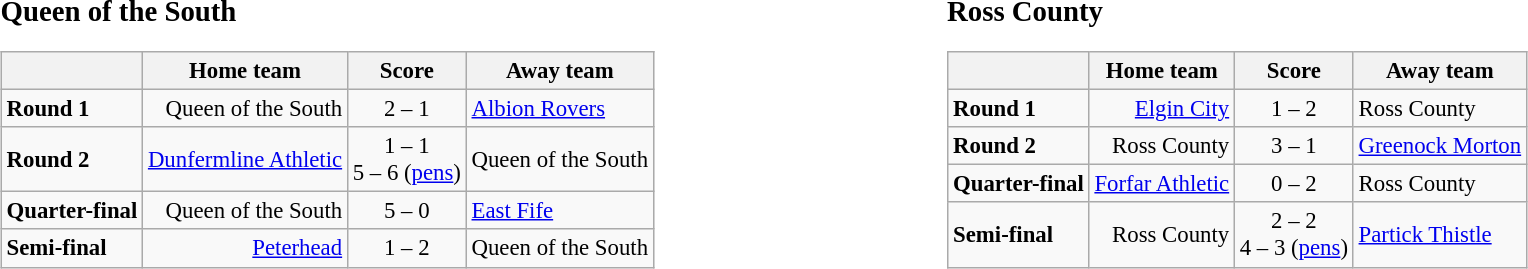<table width=100%>
<tr>
<td width=50% valign=top><br><big><strong>Queen of the South</strong></big><table class="wikitable" style="font-size: 95%;">
<tr>
<th></th>
<th>Home team</th>
<th>Score</th>
<th>Away team</th>
</tr>
<tr>
<td><strong>Round 1</strong></td>
<td align=right>Queen of the South</td>
<td align=center>2 – 1</td>
<td><a href='#'>Albion Rovers</a></td>
</tr>
<tr>
<td><strong>Round 2</strong></td>
<td align=right><a href='#'>Dunfermline Athletic</a></td>
<td align=center>1 – 1<br>5 – 6 (<a href='#'>pens</a>)</td>
<td>Queen of the South</td>
</tr>
<tr>
<td><strong>Quarter-final</strong></td>
<td align=right>Queen of the South</td>
<td align=center>5 – 0</td>
<td><a href='#'>East Fife</a></td>
</tr>
<tr>
<td><strong>Semi-final</strong></td>
<td align=right><a href='#'>Peterhead</a></td>
<td align=center>1 – 2</td>
<td>Queen of the South</td>
</tr>
</table>
</td>
<td width=50% valign=top><br><big><strong>Ross County</strong></big><table class="wikitable" style="font-size: 95%;">
<tr>
<th></th>
<th>Home team</th>
<th>Score</th>
<th>Away team</th>
</tr>
<tr>
<td><strong>Round 1</strong></td>
<td align=right><a href='#'>Elgin City</a></td>
<td align=center>1 – 2</td>
<td>Ross County</td>
</tr>
<tr>
<td><strong>Round 2</strong></td>
<td align=right>Ross County</td>
<td align=center>3 – 1</td>
<td><a href='#'>Greenock Morton</a></td>
</tr>
<tr>
<td><strong>Quarter-final</strong></td>
<td align=right><a href='#'>Forfar Athletic</a></td>
<td align=center>0 – 2</td>
<td>Ross County</td>
</tr>
<tr>
<td><strong>Semi-final</strong></td>
<td align=right>Ross County</td>
<td align=center>2 – 2<br>4 – 3 (<a href='#'>pens</a>)</td>
<td><a href='#'>Partick Thistle</a></td>
</tr>
</table>
</td>
</tr>
</table>
